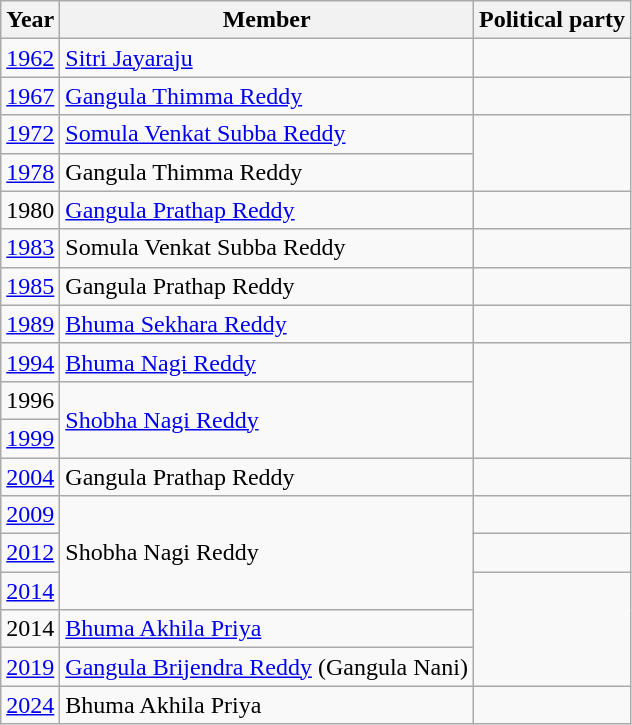<table class="wikitable sortable">
<tr>
<th>Year</th>
<th>Member</th>
<th colspan="2">Political party</th>
</tr>
<tr>
<td><a href='#'>1962</a></td>
<td><a href='#'>Sitri Jayaraju</a></td>
<td></td>
</tr>
<tr>
<td><a href='#'>1967</a></td>
<td><a href='#'>Gangula Thimma Reddy</a></td>
<td></td>
</tr>
<tr>
<td><a href='#'>1972</a></td>
<td><a href='#'>Somula Venkat Subba Reddy</a></td>
</tr>
<tr>
<td><a href='#'>1978</a></td>
<td>Gangula Thimma Reddy</td>
</tr>
<tr>
<td>1980</td>
<td><a href='#'>Gangula Prathap Reddy</a></td>
<td></td>
</tr>
<tr>
<td><a href='#'>1983</a></td>
<td>Somula Venkat Subba Reddy</td>
<td></td>
</tr>
<tr>
<td><a href='#'>1985</a></td>
<td>Gangula Prathap Reddy</td>
<td></td>
</tr>
<tr>
<td><a href='#'>1989</a></td>
<td><a href='#'>Bhuma Sekhara Reddy</a></td>
<td></td>
</tr>
<tr>
<td><a href='#'>1994</a></td>
<td><a href='#'>Bhuma Nagi Reddy</a></td>
</tr>
<tr>
<td>1996</td>
<td rowspan=2><a href='#'>Shobha Nagi Reddy</a></td>
</tr>
<tr>
<td><a href='#'>1999</a></td>
</tr>
<tr>
<td><a href='#'>2004</a></td>
<td>Gangula Prathap Reddy</td>
<td></td>
</tr>
<tr>
<td><a href='#'>2009</a></td>
<td rowspan=3>Shobha Nagi Reddy</td>
<td></td>
</tr>
<tr>
<td><a href='#'>2012</a></td>
<td></td>
</tr>
<tr>
<td><a href='#'>2014</a></td>
</tr>
<tr>
<td>2014</td>
<td><a href='#'>Bhuma Akhila Priya</a></td>
</tr>
<tr>
<td><a href='#'>2019</a></td>
<td><a href='#'>Gangula Brijendra Reddy</a> (Gangula Nani)</td>
</tr>
<tr>
<td><a href='#'>2024</a></td>
<td>Bhuma Akhila Priya</td>
<td></td>
</tr>
</table>
